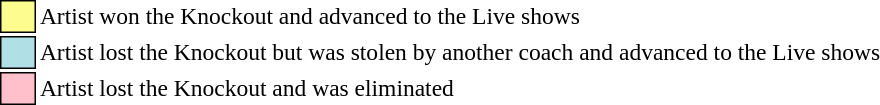<table class="toccolours" style="font-size: 98%; white-space: nowrap">
<tr>
<td style="background:#fdfc8f; border:1px solid black">     </td>
<td>Artist won the Knockout and advanced to the Live shows</td>
</tr>
<tr>
<td style="background:#b0e0e6; border:1px solid black">     </td>
<td>Artist lost the Knockout but was stolen by another coach and advanced to the Live shows</td>
</tr>
<tr>
<td style="background:pink; border:1px solid black">     </td>
<td>Artist lost the Knockout and was eliminated</td>
</tr>
</table>
